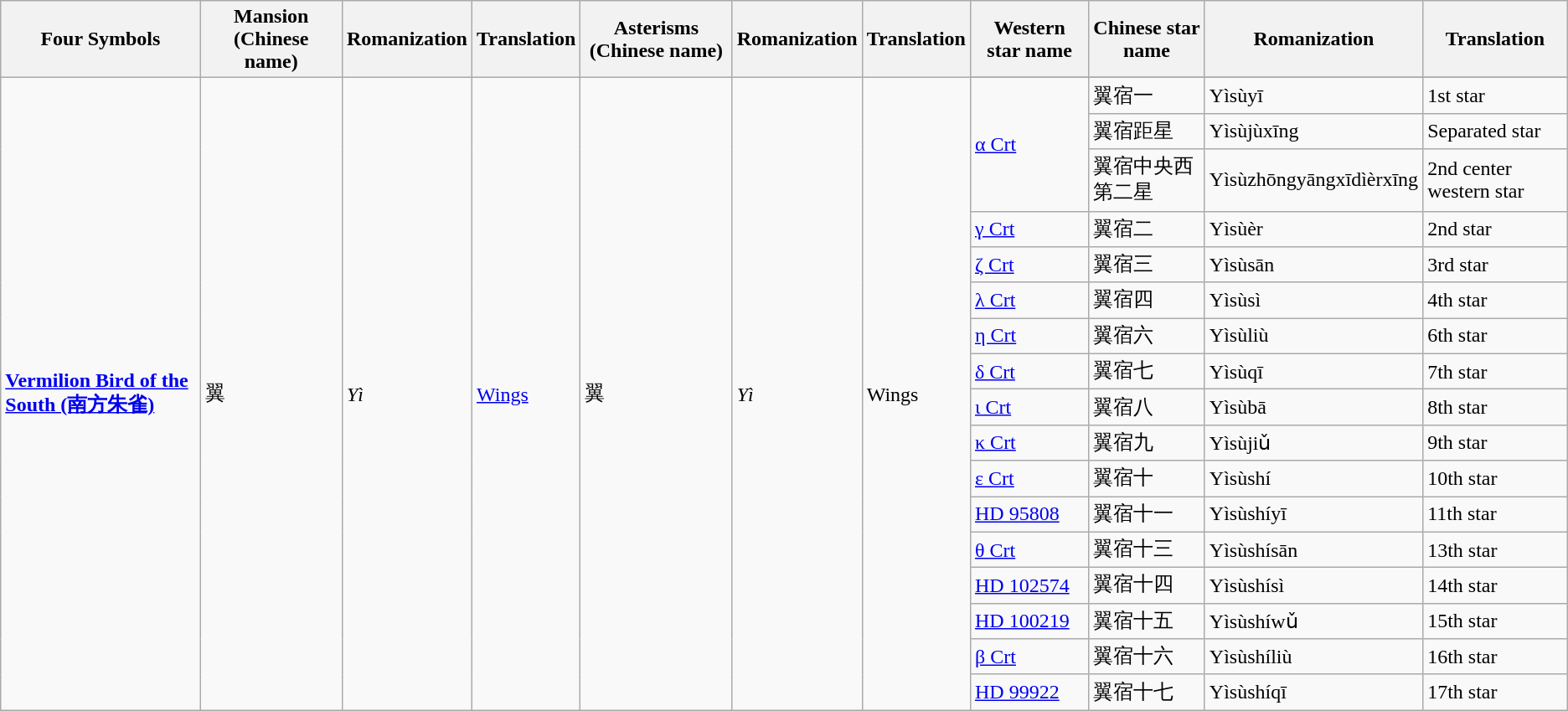<table class="wikitable">
<tr>
<th><strong>Four Symbols</strong></th>
<th><strong>Mansion (Chinese name)</strong></th>
<th><strong>Romanization</strong></th>
<th><strong>Translation</strong></th>
<th><strong>Asterisms (Chinese name)</strong></th>
<th><strong>Romanization</strong></th>
<th><strong>Translation</strong></th>
<th><strong>Western star name</strong></th>
<th><strong>Chinese star name</strong></th>
<th><strong>Romanization</strong></th>
<th><strong>Translation</strong></th>
</tr>
<tr>
<td rowspan="19"><strong><a href='#'>Vermilion Bird of the South (南方朱雀)</a></strong></td>
<td rowspan="19">翼</td>
<td rowspan="19"><em>Yì</em></td>
<td rowspan="19"><a href='#'>Wings</a></td>
<td rowspan="19">翼</td>
<td rowspan="19"><em>Yì</em></td>
<td rowspan="19">Wings</td>
</tr>
<tr>
<td rowspan="4"><a href='#'>α Crt</a></td>
</tr>
<tr>
<td>翼宿一</td>
<td>Yìsùyī</td>
<td>1st star</td>
</tr>
<tr>
<td>翼宿距星</td>
<td>Yìsùjùxīng</td>
<td>Separated star</td>
</tr>
<tr>
<td>翼宿中央西第二星</td>
<td>Yìsùzhōngyāngxīdìèrxīng</td>
<td>2nd center western star</td>
</tr>
<tr>
<td><a href='#'>γ Crt</a></td>
<td>翼宿二</td>
<td>Yìsùèr</td>
<td>2nd star</td>
</tr>
<tr>
<td><a href='#'>ζ Crt</a></td>
<td>翼宿三</td>
<td>Yìsùsān</td>
<td>3rd star</td>
</tr>
<tr>
<td><a href='#'>λ Crt</a></td>
<td>翼宿四</td>
<td>Yìsùsì</td>
<td>4th star</td>
</tr>
<tr>
<td><a href='#'>η Crt</a></td>
<td>翼宿六</td>
<td>Yìsùliù</td>
<td>6th star</td>
</tr>
<tr>
<td><a href='#'>δ Crt</a></td>
<td>翼宿七</td>
<td>Yìsùqī</td>
<td>7th star</td>
</tr>
<tr>
<td><a href='#'>ι Crt</a></td>
<td>翼宿八</td>
<td>Yìsùbā</td>
<td>8th star</td>
</tr>
<tr>
<td><a href='#'>κ Crt</a></td>
<td>翼宿九</td>
<td>Yìsùjiǔ</td>
<td>9th star</td>
</tr>
<tr>
<td><a href='#'>ε Crt</a></td>
<td>翼宿十</td>
<td>Yìsùshí</td>
<td>10th star</td>
</tr>
<tr>
<td><a href='#'>HD 95808</a></td>
<td>翼宿十一</td>
<td>Yìsùshíyī</td>
<td>11th star</td>
</tr>
<tr>
<td><a href='#'>θ Crt</a></td>
<td>翼宿十三</td>
<td>Yìsùshísān</td>
<td>13th star</td>
</tr>
<tr>
<td><a href='#'>HD 102574</a></td>
<td>翼宿十四</td>
<td>Yìsùshísì</td>
<td>14th star</td>
</tr>
<tr>
<td><a href='#'>HD 100219</a></td>
<td>翼宿十五</td>
<td>Yìsùshíwǔ</td>
<td>15th star</td>
</tr>
<tr>
<td><a href='#'>β Crt</a></td>
<td>翼宿十六</td>
<td>Yìsùshíliù</td>
<td>16th star</td>
</tr>
<tr>
<td><a href='#'>HD 99922</a></td>
<td>翼宿十七</td>
<td>Yìsùshíqī</td>
<td>17th star</td>
</tr>
</table>
